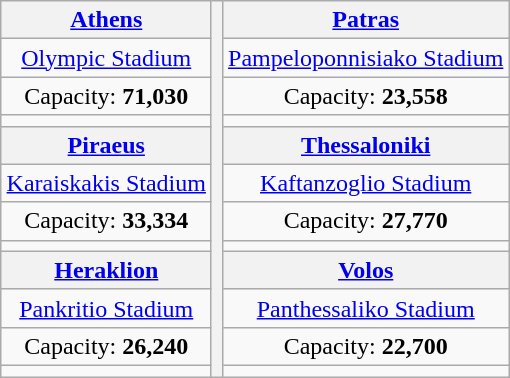<table class="wikitable" style="text-align:center; margin-left:auto; margin-right:auto;">
<tr>
<th><a href='#'>Athens</a></th>
<th rowspan=12 colspan=2></th>
<th><a href='#'>Patras</a></th>
</tr>
<tr>
<td><a href='#'>Olympic Stadium</a></td>
<td><a href='#'>Pampeloponnisiako Stadium</a></td>
</tr>
<tr>
<td>Capacity: <strong>71,030</strong></td>
<td>Capacity: <strong>23,558</strong></td>
</tr>
<tr>
<td></td>
<td></td>
</tr>
<tr>
<th><a href='#'>Piraeus</a></th>
<th><a href='#'>Thessaloniki</a></th>
</tr>
<tr>
<td><a href='#'>Karaiskakis Stadium</a></td>
<td><a href='#'>Kaftanzoglio Stadium</a></td>
</tr>
<tr>
<td>Capacity: <strong>33,334</strong></td>
<td>Capacity: <strong>27,770</strong></td>
</tr>
<tr>
<td></td>
<td></td>
</tr>
<tr>
<th><a href='#'>Heraklion</a></th>
<th><a href='#'>Volos</a></th>
</tr>
<tr>
<td><a href='#'>Pankritio Stadium</a></td>
<td><a href='#'>Panthessaliko Stadium</a></td>
</tr>
<tr>
<td>Capacity: <strong>26,240</strong></td>
<td>Capacity: <strong>22,700</strong></td>
</tr>
<tr>
<td></td>
<td></td>
</tr>
</table>
